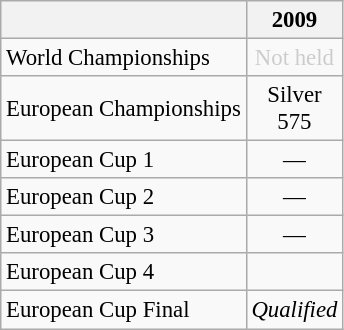<table class="wikitable" style="font-size: 95%; text-align: center">
<tr>
<th></th>
<th>2009</th>
</tr>
<tr>
<td style="text-align: left">World Championships</td>
<td style="color: #cccccc">Not held</td>
</tr>
<tr>
<td style="text-align: left">European Championships</td>
<td> Silver<br>575</td>
</tr>
<tr>
<td style="text-align: left">European Cup 1</td>
<td>—</td>
</tr>
<tr>
<td style="text-align: left">European Cup 2</td>
<td>—</td>
</tr>
<tr>
<td style="text-align: left">European Cup 3</td>
<td>—</td>
</tr>
<tr>
<td style="text-align: left">European Cup 4</td>
<td></td>
</tr>
<tr>
<td style="text-align: left">European Cup Final</td>
<td><em>Qualified</em></td>
</tr>
</table>
